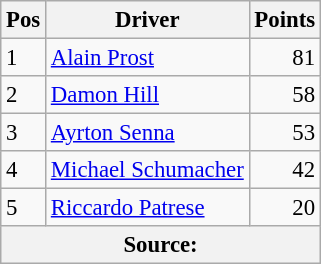<table class="wikitable" style="font-size: 95%;">
<tr>
<th>Pos</th>
<th>Driver</th>
<th>Points</th>
</tr>
<tr>
<td>1</td>
<td> <a href='#'>Alain Prost</a></td>
<td align="right">81</td>
</tr>
<tr>
<td>2</td>
<td> <a href='#'>Damon Hill</a></td>
<td align="right">58</td>
</tr>
<tr>
<td>3</td>
<td> <a href='#'>Ayrton Senna</a></td>
<td align="right">53</td>
</tr>
<tr>
<td>4</td>
<td> <a href='#'>Michael Schumacher</a></td>
<td align="right">42</td>
</tr>
<tr>
<td>5</td>
<td> <a href='#'>Riccardo Patrese</a></td>
<td align="right">20</td>
</tr>
<tr>
<th colspan=4>Source: </th>
</tr>
</table>
